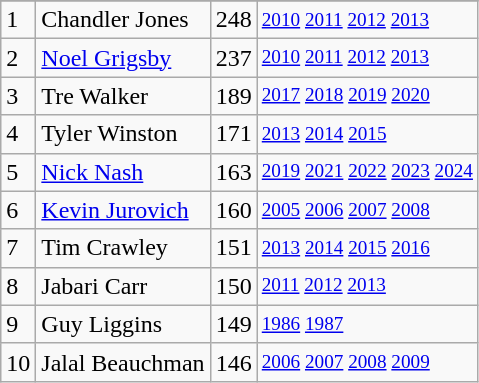<table class="wikitable">
<tr>
</tr>
<tr>
<td>1</td>
<td>Chandler Jones</td>
<td>248</td>
<td style="font-size:80%;"><a href='#'>2010</a> <a href='#'>2011</a> <a href='#'>2012</a> <a href='#'>2013</a></td>
</tr>
<tr>
<td>2</td>
<td><a href='#'>Noel Grigsby</a></td>
<td>237</td>
<td style="font-size:80%;"><a href='#'>2010</a> <a href='#'>2011</a> <a href='#'>2012</a> <a href='#'>2013</a></td>
</tr>
<tr>
<td>3</td>
<td>Tre Walker</td>
<td>189</td>
<td style="font-size:80%;"><a href='#'>2017</a> <a href='#'>2018</a> <a href='#'>2019</a> <a href='#'>2020</a></td>
</tr>
<tr>
<td>4</td>
<td>Tyler Winston</td>
<td>171</td>
<td style="font-size:80%;"><a href='#'>2013</a> <a href='#'>2014</a> <a href='#'>2015</a></td>
</tr>
<tr>
<td>5</td>
<td><a href='#'>Nick Nash</a></td>
<td>163</td>
<td style="font-size:80%;"><a href='#'>2019</a> <a href='#'>2021</a> <a href='#'>2022</a> <a href='#'>2023</a> <a href='#'>2024</a></td>
</tr>
<tr>
<td>6</td>
<td><a href='#'>Kevin Jurovich</a></td>
<td>160</td>
<td style="font-size:80%;"><a href='#'>2005</a> <a href='#'>2006</a> <a href='#'>2007</a> <a href='#'>2008</a></td>
</tr>
<tr>
<td>7</td>
<td>Tim Crawley</td>
<td>151</td>
<td style="font-size:80%;"><a href='#'>2013</a> <a href='#'>2014</a> <a href='#'>2015</a> <a href='#'>2016</a></td>
</tr>
<tr>
<td>8</td>
<td>Jabari Carr</td>
<td>150</td>
<td style="font-size:80%;"><a href='#'>2011</a> <a href='#'>2012</a> <a href='#'>2013</a></td>
</tr>
<tr>
<td>9</td>
<td>Guy Liggins</td>
<td>149</td>
<td style="font-size:80%;"><a href='#'>1986</a> <a href='#'>1987</a></td>
</tr>
<tr>
<td>10</td>
<td>Jalal Beauchman</td>
<td>146</td>
<td style="font-size:80%;"><a href='#'>2006</a> <a href='#'>2007</a> <a href='#'>2008</a> <a href='#'>2009</a></td>
</tr>
</table>
